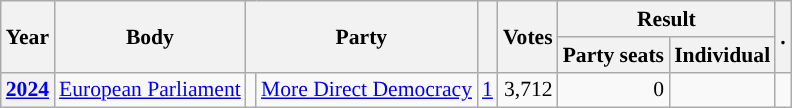<table class="wikitable plainrowheaders sortable" border=2 cellpadding=4 cellspacing=0 style="border: 1px #aaa solid; font-size: 90%; text-align:center;">
<tr>
<th scope="col" rowspan=2>Year</th>
<th scope="col" rowspan=2>Body</th>
<th scope="col" colspan=2 rowspan=2>Party</th>
<th scope="col" rowspan=2></th>
<th scope="col" rowspan=2>Votes</th>
<th scope="colgroup" colspan=2>Result</th>
<th scope="col" rowspan=2>.</th>
</tr>
<tr>
<th scope="col">Party seats</th>
<th scope="col">Individual</th>
</tr>
<tr>
<th scope="row"><a href='#'>2024</a></th>
<td><a href='#'>European Parliament</a></td>
<td style="background-color:"></td>
<td><a href='#'>More Direct Democracy</a></td>
<td style=text-align:right><a href='#'>1</a></td>
<td style=text-align:right>3,712</td>
<td style=text-align:right>0</td>
<td></td>
<td></td>
</tr>
</table>
